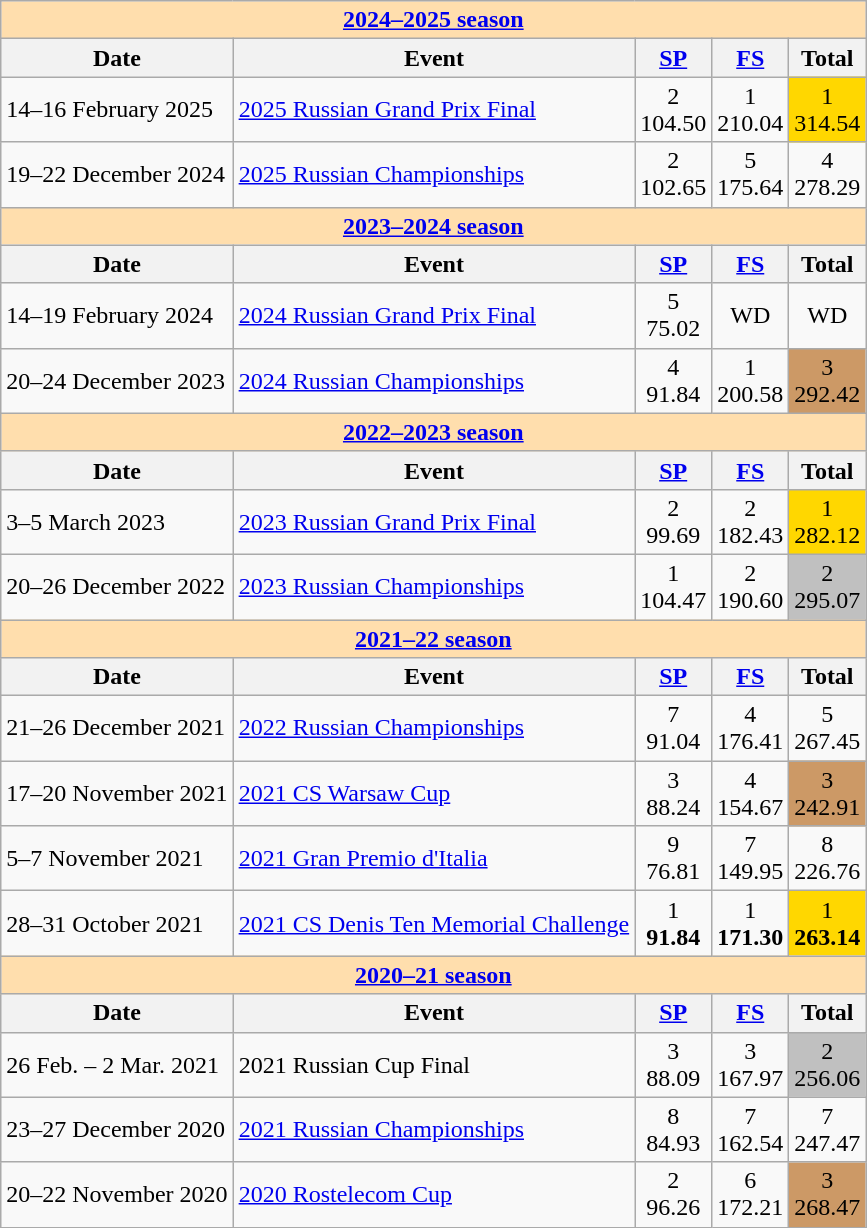<table class="wikitable">
<tr>
<td style="background-color: #ffdead; " colspan=5 align=center><a href='#'><strong>2024–2025 season</strong></a></td>
</tr>
<tr>
<th>Date</th>
<th>Event</th>
<th><a href='#'>SP</a></th>
<th><a href='#'>FS</a></th>
<th>Total</th>
</tr>
<tr>
<td>14–16 February 2025</td>
<td><a href='#'>2025 Russian Grand Prix Final</a></td>
<td align=center>2 <br> 104.50</td>
<td align=center>1 <br> 210.04</td>
<td align=center bgcolor=gold>1 <br> 314.54</td>
</tr>
<tr>
<td>19–22 December 2024</td>
<td><a href='#'>2025 Russian Championships</a></td>
<td align=center>2 <br> 102.65</td>
<td align=center>5 <br> 175.64</td>
<td align=center>4 <br> 278.29</td>
</tr>
<tr>
<td style="background-color: #ffdead; " colspan=5 align=center><a href='#'><strong>2023–2024 season</strong></a></td>
</tr>
<tr>
<th>Date</th>
<th>Event</th>
<th><a href='#'>SP</a></th>
<th><a href='#'>FS</a></th>
<th>Total</th>
</tr>
<tr>
<td>14–19 February 2024</td>
<td><a href='#'>2024 Russian Grand Prix Final</a></td>
<td align=center>5 <br> 75.02</td>
<td align=center>WD</td>
<td align=center>WD</td>
</tr>
<tr>
<td>20–24 December 2023</td>
<td><a href='#'>2024 Russian Championships</a></td>
<td align=center>4 <br> 91.84</td>
<td align=center>1 <br> 200.58</td>
<td align=center bgcolor=cc9966>3 <br> 292.42</td>
</tr>
<tr>
<td style="background-color: #ffdead; " colspan=5 align=center><a href='#'><strong>2022–2023 season</strong></a></td>
</tr>
<tr>
<th>Date</th>
<th>Event</th>
<th><a href='#'>SP</a></th>
<th><a href='#'>FS</a></th>
<th>Total</th>
</tr>
<tr>
<td>3–5 March 2023</td>
<td><a href='#'>2023 Russian Grand Prix Final</a></td>
<td align=center>2 <br> 99.69</td>
<td align=center>2 <br> 182.43</td>
<td align=center bgcolor=gold>1 <br> 282.12</td>
</tr>
<tr>
<td>20–26 December 2022</td>
<td><a href='#'>2023 Russian Championships</a></td>
<td align=center>1 <br> 104.47</td>
<td align=center>2 <br> 190.60</td>
<td align=center bgcolor=silver>2 <br> 295.07</td>
</tr>
<tr>
<td style="background-color: #ffdead;" colspan=5 align=center><a href='#'><strong>2021–22 season</strong></a></td>
</tr>
<tr>
<th>Date</th>
<th>Event</th>
<th><a href='#'>SP</a></th>
<th><a href='#'>FS</a></th>
<th>Total</th>
</tr>
<tr>
<td>21–26 December 2021</td>
<td><a href='#'>2022 Russian Championships</a></td>
<td align=center>7 <br> 91.04</td>
<td align=center>4 <br> 176.41</td>
<td align=center>5 <br> 267.45</td>
</tr>
<tr>
<td>17–20 November 2021</td>
<td><a href='#'>2021 CS Warsaw Cup</a></td>
<td align=center>3 <br> 88.24</td>
<td align=center>4 <br> 154.67</td>
<td align=center bgcolor=cc9966>3 <br> 242.91</td>
</tr>
<tr>
<td>5–7 November 2021</td>
<td><a href='#'>2021 Gran Premio d'Italia</a></td>
<td align=center>9 <br> 76.81</td>
<td align=center>7 <br> 149.95</td>
<td align=center>8 <br> 226.76</td>
</tr>
<tr>
<td>28–31 October 2021</td>
<td><a href='#'>2021 CS Denis Ten Memorial Challenge</a></td>
<td align=center>1 <br> <strong>91.84</strong></td>
<td align=center>1 <br> <strong>171.30</strong></td>
<td align=center bgcolor=gold>1 <br> <strong>263.14</strong></td>
</tr>
<tr>
<td style="background-color: #ffdead;" colspan=5 align=center><a href='#'><strong>2020–21 season</strong></a></td>
</tr>
<tr>
<th>Date</th>
<th>Event</th>
<th><a href='#'>SP</a></th>
<th><a href='#'>FS</a></th>
<th>Total</th>
</tr>
<tr>
<td>26 Feb. – 2 Mar. 2021</td>
<td>2021 Russian Cup Final</td>
<td align=center>3 <br> 88.09</td>
<td align=center>3 <br> 167.97</td>
<td align=center bgcolor=silver>2 <br> 256.06</td>
</tr>
<tr>
<td>23–27 December 2020</td>
<td><a href='#'>2021 Russian Championships</a></td>
<td align=center>8 <br> 84.93</td>
<td align=center>7<br>162.54</td>
<td align=center>7<br>247.47</td>
</tr>
<tr>
<td>20–22 November 2020</td>
<td><a href='#'>2020 Rostelecom Cup</a></td>
<td align=center>2 <br> 96.26</td>
<td align=center>6 <br> 172.21</td>
<td align=center bgcolor="#cc9966">3 <br> 268.47</td>
</tr>
</table>
